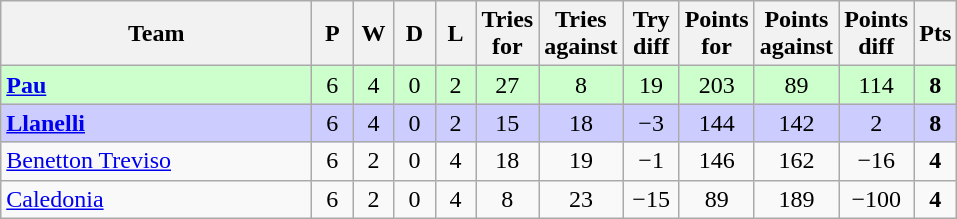<table class="wikitable" style="text-align: center;">
<tr>
<th width="200">Team</th>
<th width="20">P</th>
<th width="20">W</th>
<th width="20">D</th>
<th width="20">L</th>
<th width="20">Tries for</th>
<th width="20">Tries against</th>
<th width="30">Try diff</th>
<th width="20">Points for</th>
<th width="20">Points against</th>
<th width="25">Points diff</th>
<th width="20">Pts</th>
</tr>
<tr bgcolor="#ccffcc">
<td align="left">  <strong><a href='#'>Pau</a></strong></td>
<td>6</td>
<td>4</td>
<td>0</td>
<td>2</td>
<td>27</td>
<td>8</td>
<td>19</td>
<td>203</td>
<td>89</td>
<td>114</td>
<td><strong>8</strong></td>
</tr>
<tr bgcolor="#ccccff">
<td align="left"> <strong><a href='#'>Llanelli</a></strong></td>
<td>6</td>
<td>4</td>
<td>0</td>
<td>2</td>
<td>15</td>
<td>18</td>
<td>−3</td>
<td>144</td>
<td>142</td>
<td>2</td>
<td><strong>8</strong></td>
</tr>
<tr>
<td align="left"> <a href='#'>Benetton Treviso</a></td>
<td>6</td>
<td>2</td>
<td>0</td>
<td>4</td>
<td>18</td>
<td>19</td>
<td>−1</td>
<td>146</td>
<td>162</td>
<td>−16</td>
<td><strong>4</strong></td>
</tr>
<tr>
<td align="left">  <a href='#'>Caledonia</a></td>
<td>6</td>
<td>2</td>
<td>0</td>
<td>4</td>
<td>8</td>
<td>23</td>
<td>−15</td>
<td>89</td>
<td>189</td>
<td>−100</td>
<td><strong>4</strong></td>
</tr>
</table>
